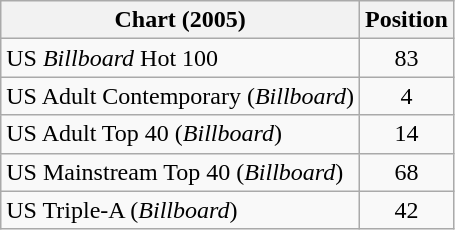<table class="wikitable sortable">
<tr>
<th>Chart (2005)</th>
<th>Position</th>
</tr>
<tr>
<td>US <em>Billboard</em> Hot 100</td>
<td align="center">83</td>
</tr>
<tr>
<td>US Adult Contemporary (<em>Billboard</em>)</td>
<td align="center">4</td>
</tr>
<tr>
<td>US Adult Top 40 (<em>Billboard</em>)</td>
<td align="center">14</td>
</tr>
<tr>
<td>US Mainstream Top 40 (<em>Billboard</em>)</td>
<td align="center">68</td>
</tr>
<tr>
<td>US Triple-A (<em>Billboard</em>)</td>
<td align="center">42</td>
</tr>
</table>
